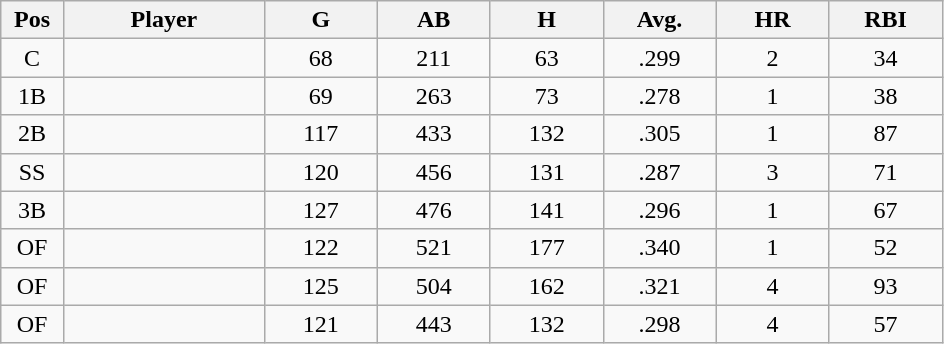<table class="wikitable sortable">
<tr>
<th bgcolor="#DDDDFF" width="5%">Pos</th>
<th bgcolor="#DDDDFF" width="16%">Player</th>
<th bgcolor="#DDDDFF" width="9%">G</th>
<th bgcolor="#DDDDFF" width="9%">AB</th>
<th bgcolor="#DDDDFF" width="9%">H</th>
<th bgcolor="#DDDDFF" width="9%">Avg.</th>
<th bgcolor="#DDDDFF" width="9%">HR</th>
<th bgcolor="#DDDDFF" width="9%">RBI</th>
</tr>
<tr align="center">
<td>C</td>
<td></td>
<td>68</td>
<td>211</td>
<td>63</td>
<td>.299</td>
<td>2</td>
<td>34</td>
</tr>
<tr align="center">
<td>1B</td>
<td></td>
<td>69</td>
<td>263</td>
<td>73</td>
<td>.278</td>
<td>1</td>
<td>38</td>
</tr>
<tr align="center">
<td>2B</td>
<td></td>
<td>117</td>
<td>433</td>
<td>132</td>
<td>.305</td>
<td>1</td>
<td>87</td>
</tr>
<tr align="center">
<td>SS</td>
<td></td>
<td>120</td>
<td>456</td>
<td>131</td>
<td>.287</td>
<td>3</td>
<td>71</td>
</tr>
<tr align="center">
<td>3B</td>
<td></td>
<td>127</td>
<td>476</td>
<td>141</td>
<td>.296</td>
<td>1</td>
<td>67</td>
</tr>
<tr align="center">
<td>OF</td>
<td></td>
<td>122</td>
<td>521</td>
<td>177</td>
<td>.340</td>
<td>1</td>
<td>52</td>
</tr>
<tr align="center">
<td>OF</td>
<td></td>
<td>125</td>
<td>504</td>
<td>162</td>
<td>.321</td>
<td>4</td>
<td>93</td>
</tr>
<tr align="center">
<td>OF</td>
<td></td>
<td>121</td>
<td>443</td>
<td>132</td>
<td>.298</td>
<td>4</td>
<td>57</td>
</tr>
</table>
